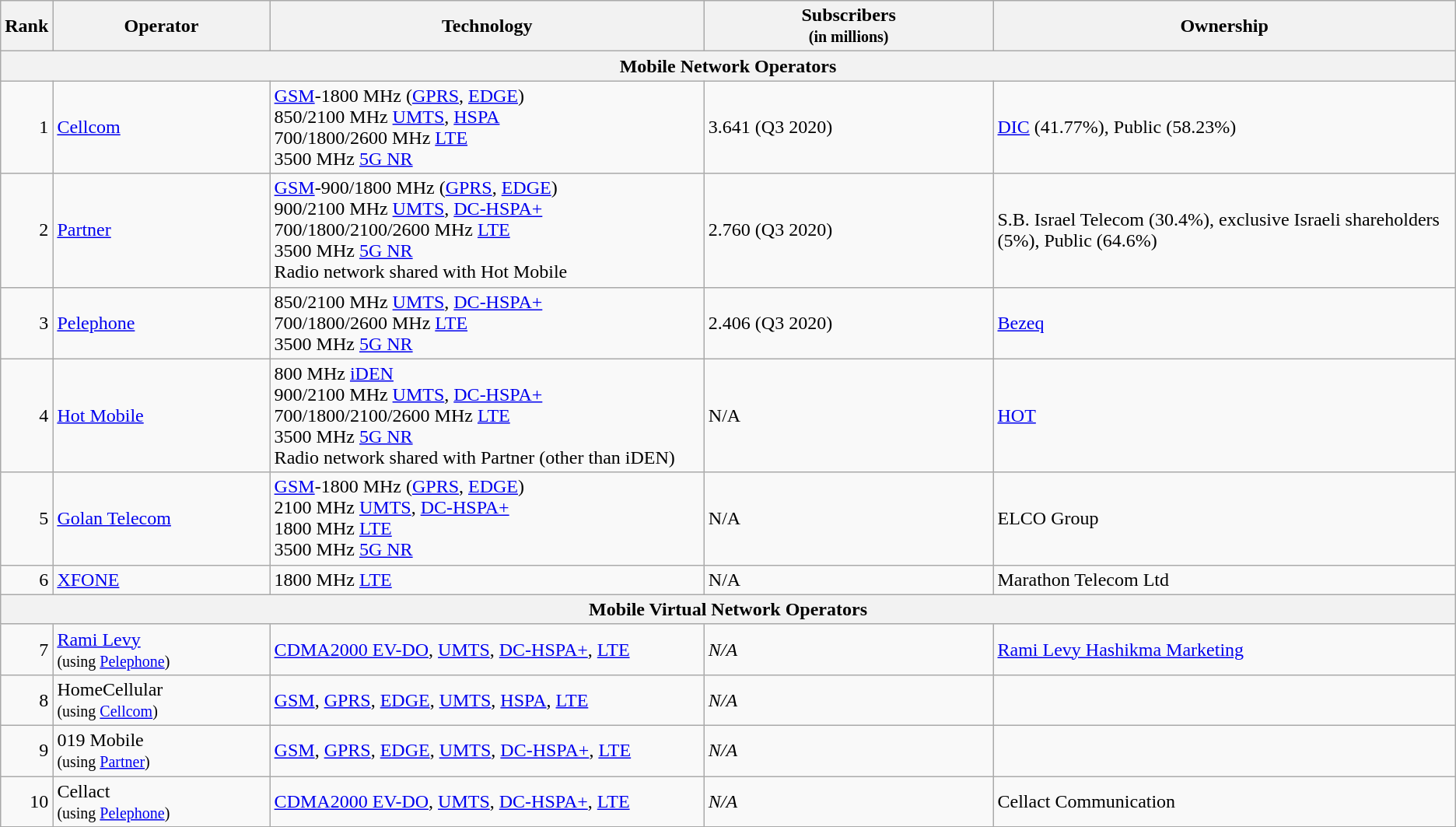<table class="wikitable">
<tr>
<th style="width:3%;">Rank</th>
<th style="width:15%;">Operator</th>
<th style="width:30%;">Technology</th>
<th style="width:20%;">Subscribers<br><small>(in millions)</small></th>
<th style="width:32%;">Ownership</th>
</tr>
<tr>
<th colspan="5" style="text-align:center;">Mobile Network Operators</th>
</tr>
<tr>
<td align=right>1</td>
<td><a href='#'>Cellcom</a></td>
<td><a href='#'>GSM</a>-1800 MHz (<a href='#'>GPRS</a>, <a href='#'>EDGE</a>)<br>850/2100 MHz <a href='#'>UMTS</a>, <a href='#'>HSPA</a><br>700/1800/2600 MHz <a href='#'>LTE</a><br>3500 MHz <a href='#'>5G NR</a></td>
<td>3.641 (Q3 2020)</td>
<td><a href='#'>DIC</a> (41.77%), Public (58.23%)</td>
</tr>
<tr>
<td align=right>2</td>
<td><a href='#'>Partner</a></td>
<td><a href='#'>GSM</a>-900/1800 MHz (<a href='#'>GPRS</a>, <a href='#'>EDGE</a>)<br>900/2100 MHz <a href='#'>UMTS</a>, <a href='#'>DC-HSPA+</a><br>700/1800/2100/2600 MHz <a href='#'>LTE</a><br>3500 MHz <a href='#'>5G NR</a><br> Radio network shared with Hot Mobile</td>
<td>2.760 (Q3 2020)</td>
<td>S.B. Israel Telecom (30.4%), exclusive Israeli shareholders (5%), Public (64.6%)</td>
</tr>
<tr>
<td align=right>3</td>
<td><a href='#'>Pelephone</a></td>
<td>850/2100 MHz <a href='#'>UMTS</a>, <a href='#'>DC-HSPA+</a><br>700/1800/2600 MHz <a href='#'>LTE</a><br>3500 MHz <a href='#'>5G NR</a></td>
<td>2.406 (Q3 2020)</td>
<td><a href='#'>Bezeq</a></td>
</tr>
<tr>
<td align=right>4</td>
<td><a href='#'>Hot Mobile</a></td>
<td>800 MHz <a href='#'>iDEN</a><br>900/2100 MHz <a href='#'>UMTS</a>, <a href='#'>DC-HSPA+</a><br>700/1800/2100/2600 MHz <a href='#'>LTE</a><br>3500 MHz <a href='#'>5G NR</a><br>Radio network shared with Partner (other than iDEN)</td>
<td>N/A</td>
<td><a href='#'>HOT</a></td>
</tr>
<tr>
<td align=right>5</td>
<td><a href='#'>Golan Telecom</a></td>
<td><a href='#'>GSM</a>-1800 MHz (<a href='#'>GPRS</a>, <a href='#'>EDGE</a>)<br>2100 MHz <a href='#'>UMTS</a>, <a href='#'>DC-HSPA+</a><br>1800 MHz <a href='#'>LTE</a><br>3500 MHz <a href='#'>5G NR</a></td>
<td>N/A</td>
<td>ELCO Group</td>
</tr>
<tr>
<td align=right>6</td>
<td><a href='#'>XFONE</a></td>
<td>1800 MHz <a href='#'>LTE</a></td>
<td>N/A</td>
<td>Marathon Telecom Ltd</td>
</tr>
<tr>
<th colspan="5" style="text-align:center;">Mobile Virtual Network Operators</th>
</tr>
<tr>
<td align=right>7</td>
<td><a href='#'>Rami Levy</a><br><small>(using <a href='#'>Pelephone</a>)</small></td>
<td><a href='#'>CDMA2000 EV-DO</a>, <a href='#'>UMTS</a>, <a href='#'>DC-HSPA+</a>, <a href='#'>LTE</a></td>
<td><em>N/A</em></td>
<td><a href='#'>Rami Levy Hashikma Marketing</a></td>
</tr>
<tr>
<td align=right>8</td>
<td>HomeCellular<br><small>(using <a href='#'>Cellcom</a>)</small></td>
<td><a href='#'>GSM</a>, <a href='#'>GPRS</a>, <a href='#'>EDGE</a>, <a href='#'>UMTS</a>, <a href='#'>HSPA</a>, <a href='#'>LTE</a></td>
<td><em>N/A</em></td>
<td></td>
</tr>
<tr>
<td align=right>9</td>
<td>019 Mobile<br><small>(using <a href='#'>Partner</a>)</small></td>
<td><a href='#'>GSM</a>, <a href='#'>GPRS</a>, <a href='#'>EDGE</a>, <a href='#'>UMTS</a>, <a href='#'>DC-HSPA+</a>, <a href='#'>LTE</a></td>
<td><em>N/A</em></td>
<td></td>
</tr>
<tr>
<td align=right>10</td>
<td>Cellact<br><small>(using <a href='#'>Pelephone</a>)</small></td>
<td><a href='#'>CDMA2000 EV-DO</a>, <a href='#'>UMTS</a>, <a href='#'>DC-HSPA+</a>, <a href='#'>LTE</a></td>
<td><em>N/A</em></td>
<td>Cellact Communication</td>
</tr>
</table>
